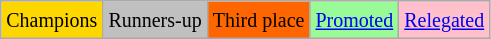<table class="wikitable">
<tr>
<td bgcolor="gold"><small>Champions</small></td>
<td bgcolor="silver"><small>Runners-up</small></td>
<td bgcolor="ff6600"><small>Third place</small></td>
<td bgcolor="palegreen"><small><a href='#'>Promoted</a></small></td>
<td bgcolor="pink"><small><a href='#'>Relegated</a></small></td>
</tr>
</table>
